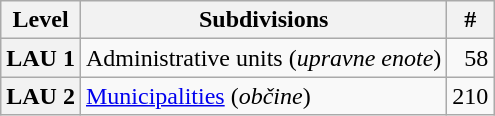<table class="wikitable">
<tr>
<th>Level</th>
<th>Subdivisions</th>
<th>#</th>
</tr>
<tr>
<th>LAU 1</th>
<td>Administrative units (<em>upravne enote</em>)</td>
<td align="right">58</td>
</tr>
<tr>
<th>LAU 2</th>
<td><a href='#'>Municipalities</a> (<em>občine</em>)</td>
<td align="right">210</td>
</tr>
</table>
